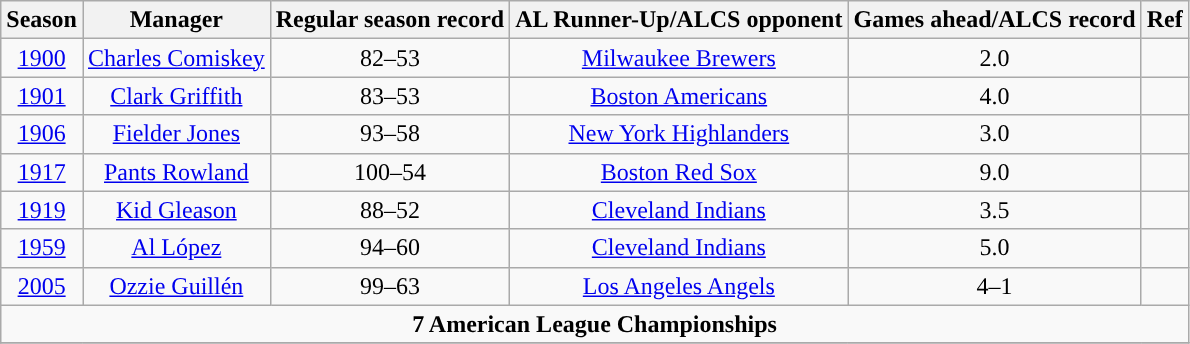<table class="wikitable sortable" style="text-align:center">
<tr>
<th>Season</th>
<th>Manager</th>
<th>Regular season record</th>
<th>AL Runner-Up/ALCS opponent</th>
<th>Games ahead/ALCS record</th>
<th class="unsortable">Ref</th>
</tr>
<tr>
<td><a href='#'>1900</a></td>
<td><a href='#'>Charles Comiskey</a></td>
<td>82–53</td>
<td><a href='#'>Milwaukee Brewers</a></td>
<td>2.0</td>
<td></td>
</tr>
<tr>
<td><a href='#'>1901</a></td>
<td><a href='#'>Clark Griffith</a></td>
<td>83–53</td>
<td><a href='#'>Boston Americans</a></td>
<td>4.0</td>
<td></td>
</tr>
<tr>
<td><a href='#'>1906</a></td>
<td><a href='#'>Fielder Jones</a></td>
<td>93–58</td>
<td><a href='#'>New York Highlanders</a></td>
<td>3.0</td>
<td></td>
</tr>
<tr>
<td><a href='#'>1917</a></td>
<td><a href='#'>Pants Rowland</a></td>
<td>100–54</td>
<td><a href='#'>Boston Red Sox</a></td>
<td>9.0</td>
<td></td>
</tr>
<tr>
<td><a href='#'>1919</a></td>
<td><a href='#'>Kid Gleason</a></td>
<td>88–52</td>
<td><a href='#'>Cleveland Indians</a></td>
<td>3.5</td>
<td></td>
</tr>
<tr>
<td><a href='#'>1959</a></td>
<td><a href='#'>Al López</a></td>
<td>94–60</td>
<td><a href='#'>Cleveland Indians</a></td>
<td>5.0</td>
<td></td>
</tr>
<tr>
<td><a href='#'>2005</a></td>
<td><a href='#'>Ozzie Guillén</a></td>
<td>99–63</td>
<td><a href='#'>Los Angeles Angels</a></td>
<td>4–1</td>
<td></td>
</tr>
<tr>
<td colspan="7"><strong>7 American League Championships</strong></td>
</tr>
<tr>
</tr>
</table>
